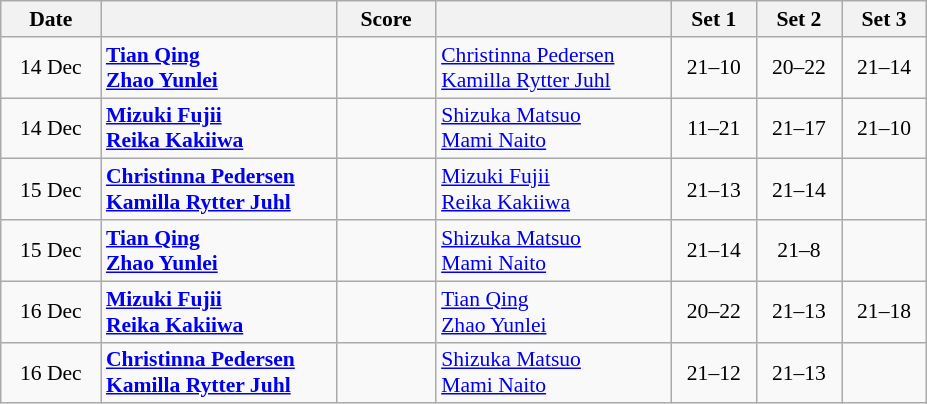<table class="wikitable" style="text-align: center; font-size:90% ">
<tr>
<th width="60">Date</th>
<th align="right" width="150"></th>
<th width="60">Score</th>
<th align="left" width="150"></th>
<th width="50">Set 1</th>
<th width="50">Set 2</th>
<th width="50">Set 3</th>
</tr>
<tr>
<td>14 Dec</td>
<td align=left><strong> <a href='#'>Tian Qing</a><br> <a href='#'>Zhao Yunlei</a></strong></td>
<td align=center></td>
<td align=left> <a href='#'>Christinna Pedersen</a><br> <a href='#'>Kamilla Rytter Juhl</a></td>
<td>21–10</td>
<td>20–22</td>
<td>21–14</td>
</tr>
<tr>
<td>14 Dec</td>
<td align=left><strong> <a href='#'>Mizuki Fujii</a><br> <a href='#'>Reika Kakiiwa</a></strong></td>
<td align=center></td>
<td align=left> <a href='#'>Shizuka Matsuo</a><br> <a href='#'>Mami Naito</a></td>
<td>11–21</td>
<td>21–17</td>
<td>21–10</td>
</tr>
<tr>
<td>15 Dec</td>
<td align=left><strong> <a href='#'>Christinna Pedersen</a><br> <a href='#'>Kamilla Rytter Juhl</a></strong></td>
<td align=center></td>
<td align=left> <a href='#'>Mizuki Fujii</a><br> <a href='#'>Reika Kakiiwa</a></td>
<td>21–13</td>
<td>21–14</td>
<td></td>
</tr>
<tr>
<td>15 Dec</td>
<td align=left><strong> <a href='#'>Tian Qing</a><br> <a href='#'>Zhao Yunlei</a></strong></td>
<td align=center></td>
<td align=left> <a href='#'>Shizuka Matsuo</a><br> <a href='#'>Mami Naito</a></td>
<td>21–14</td>
<td>21–8</td>
<td></td>
</tr>
<tr>
<td>16 Dec</td>
<td align=left><strong> <a href='#'>Mizuki Fujii</a><br> <a href='#'>Reika Kakiiwa</a></strong></td>
<td align=center></td>
<td align=left> <a href='#'>Tian Qing</a><br> <a href='#'>Zhao Yunlei</a></td>
<td>20–22</td>
<td>21–13</td>
<td>21–18</td>
</tr>
<tr>
<td>16 Dec</td>
<td align=left><strong> <a href='#'>Christinna Pedersen</a><br> <a href='#'>Kamilla Rytter Juhl</a></strong></td>
<td align=center></td>
<td align=left> <a href='#'>Shizuka Matsuo</a><br> <a href='#'>Mami Naito</a></td>
<td>21–12</td>
<td>21–13</td>
<td></td>
</tr>
</table>
